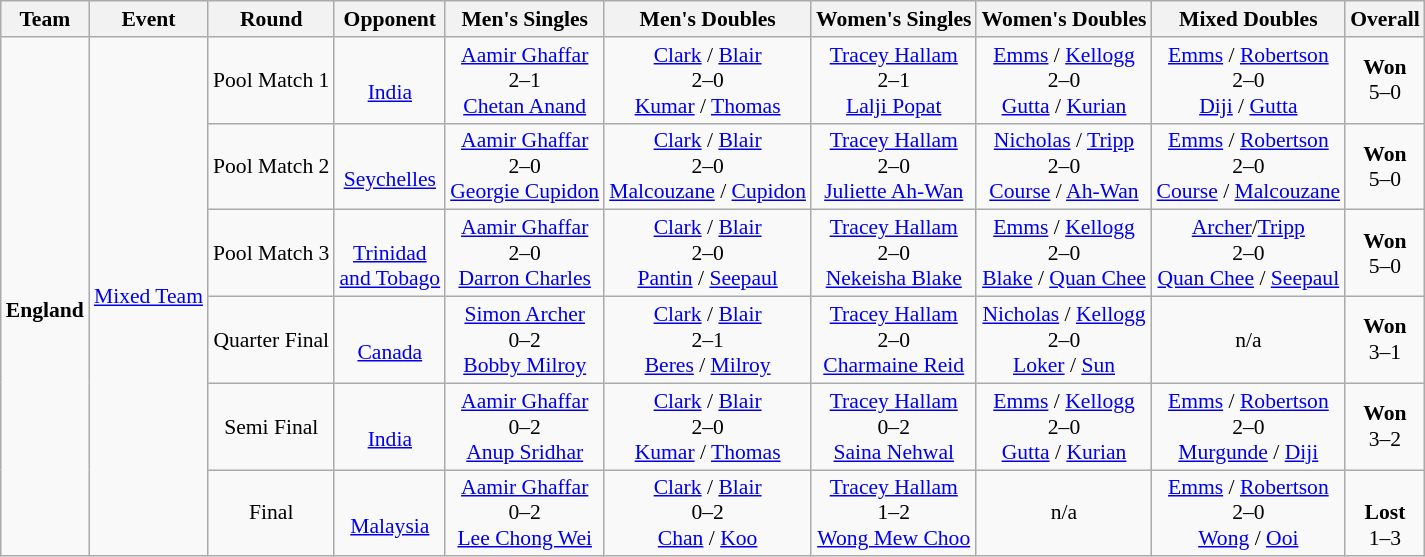<table class=wikitable style="font-size:90%">
<tr>
<th align="center">Team</th>
<th>Event</th>
<th>Round</th>
<th>Opponent</th>
<th>Men's Singles</th>
<th>Men's Doubles</th>
<th>Women's Singles</th>
<th>Women's Doubles</th>
<th>Mixed Doubles</th>
<th>Overall</th>
</tr>
<tr>
<td align="center" rowspan="6"><br><strong>England</strong><br></td>
<td rowspan="6"><a href='#'>Mixed Team</a></td>
<td align="center">Pool Match 1</td>
<td align="center"><br><a href='#'>India</a></td>
<td align="center"><a href='#'>Aamir Ghaffar</a><br>2–1<br><a href='#'>Chetan Anand</a></td>
<td align="center"><a href='#'>Clark</a> / <a href='#'>Blair</a><br>2–0<br><a href='#'>Kumar</a> / <a href='#'>Thomas</a></td>
<td align="center"><a href='#'>Tracey Hallam</a><br>2–1<br><a href='#'>Lalji Popat</a></td>
<td align="center"><a href='#'>Emms</a> / <a href='#'>Kellogg</a><br>2–0<br><a href='#'>Gutta</a> / <a href='#'>Kurian</a></td>
<td align="center"><a href='#'>Emms</a> / <a href='#'>Robertson</a><br>2–0<br><a href='#'>Diji</a> / <a href='#'>Gutta</a></td>
<td align="center"><strong>Won</strong> <br>5–0</td>
</tr>
<tr>
<td align="center">Pool Match 2</td>
<td align="center"><br><a href='#'>Seychelles</a></td>
<td align="center"><a href='#'>Aamir Ghaffar</a><br>2–0<br><a href='#'>Georgie Cupidon</a></td>
<td align="center"><a href='#'>Clark</a> / <a href='#'>Blair</a><br>2–0<br><a href='#'>Malcouzane</a> / <a href='#'>Cupidon</a></td>
<td align="center"><a href='#'>Tracey Hallam</a><br>2–0<br><a href='#'>Juliette Ah-Wan</a></td>
<td align="center"><a href='#'>Nicholas</a> / <a href='#'>Tripp</a><br>2–0<br><a href='#'>Course</a> / <a href='#'>Ah-Wan</a></td>
<td align="center"><a href='#'>Emms</a> / <a href='#'>Robertson</a><br>2–0<br><a href='#'>Course</a> / <a href='#'>Malcouzane</a></td>
<td align="center"><strong>Won</strong> <br>5–0</td>
</tr>
<tr>
<td align="center">Pool Match 3</td>
<td align="center"><br><a href='#'>Trinidad<br> and Tobago</a></td>
<td align="center"><a href='#'>Aamir Ghaffar</a><br>2–0<br><a href='#'>Darron Charles</a></td>
<td align="center"><a href='#'>Clark</a> / <a href='#'>Blair</a><br>2–0<br><a href='#'>Pantin</a> / <a href='#'>Seepaul</a></td>
<td align="center"><a href='#'>Tracey Hallam</a><br>2–0<br><a href='#'>Nekeisha Blake</a></td>
<td align="center"><a href='#'>Emms</a> / <a href='#'>Kellogg</a><br>2–0<br><a href='#'>Blake</a> / <a href='#'>Quan Chee</a></td>
<td align="center"><a href='#'>Archer</a>/<a href='#'>Tripp</a><br>2–0<br><a href='#'>Quan Chee</a> / <a href='#'>Seepaul</a></td>
<td align="center"><strong>Won</strong> <br>5–0</td>
</tr>
<tr>
<td align="center">Quarter Final</td>
<td align="center"><br><a href='#'>Canada</a></td>
<td align="center"><a href='#'>Simon Archer</a><br>0–2<br><a href='#'>Bobby Milroy</a></td>
<td align="center"><a href='#'>Clark</a> / <a href='#'>Blair</a><br>2–1<br><a href='#'>Beres</a> / <a href='#'>Milroy</a></td>
<td align="center"><a href='#'>Tracey Hallam</a><br>2–0<br><a href='#'>Charmaine Reid</a></td>
<td align="center"><a href='#'>Nicholas</a>  / <a href='#'>Kellogg</a><br>2–0<br><a href='#'>Loker</a> / <a href='#'>Sun</a></td>
<td align="center">n/a</td>
<td align="center"><strong>Won</strong> <br>3–1</td>
</tr>
<tr>
<td align="center">Semi Final</td>
<td align="center"><br><a href='#'>India</a></td>
<td align="center"><a href='#'>Aamir Ghaffar</a><br>0–2<br><a href='#'>Anup Sridhar</a></td>
<td align="center"><a href='#'>Clark</a> / <a href='#'>Blair</a><br>2–0<br><a href='#'>Kumar</a> / <a href='#'>Thomas</a></td>
<td align="center"><a href='#'>Tracey Hallam</a><br>0–2<br><a href='#'>Saina Nehwal</a></td>
<td align="center"><a href='#'>Emms</a> / <a href='#'>Kellogg</a><br>2–0<br><a href='#'>Gutta</a> / <a href='#'>Kurian</a></td>
<td align="center"><a href='#'>Emms</a> / <a href='#'>Robertson</a><br>2–0<br><a href='#'>Murgunde</a> / <a href='#'>Diji</a></td>
<td align="center"><strong>Won</strong> <br>3–2</td>
</tr>
<tr>
<td align="center">Final</td>
<td align="center"><br><a href='#'>Malaysia</a></td>
<td align="center"><a href='#'>Aamir Ghaffar</a><br>0–2<br><a href='#'>Lee Chong Wei</a></td>
<td align="center"><a href='#'>Clark</a> / <a href='#'>Blair</a><br>0–2<br><a href='#'>Chan</a> / <a href='#'>Koo</a></td>
<td align="center"><a href='#'>Tracey Hallam</a><br>1–2<br><a href='#'>Wong Mew Choo</a></td>
<td align="center">n/a</td>
<td align="center"><a href='#'>Emms</a> / <a href='#'>Robertson</a><br>2–0<br><a href='#'>Wong</a> / <a href='#'>Ooi</a></td>
<td align="center"><br> <strong>Lost</strong><br>1–3</td>
</tr>
</table>
